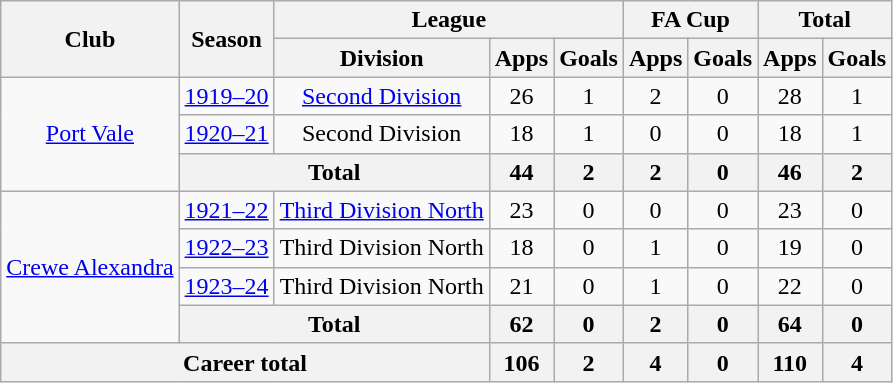<table class="wikitable" style="text-align: center;">
<tr>
<th rowspan="2">Club</th>
<th rowspan="2">Season</th>
<th colspan="3">League</th>
<th colspan="2">FA Cup</th>
<th colspan="2">Total</th>
</tr>
<tr>
<th>Division</th>
<th>Apps</th>
<th>Goals</th>
<th>Apps</th>
<th>Goals</th>
<th>Apps</th>
<th>Goals</th>
</tr>
<tr>
<td rowspan="3"><a href='#'>Port Vale</a></td>
<td><a href='#'>1919–20</a></td>
<td><a href='#'>Second Division</a></td>
<td>26</td>
<td>1</td>
<td>2</td>
<td>0</td>
<td>28</td>
<td>1</td>
</tr>
<tr>
<td><a href='#'>1920–21</a></td>
<td>Second Division</td>
<td>18</td>
<td>1</td>
<td>0</td>
<td>0</td>
<td>18</td>
<td>1</td>
</tr>
<tr>
<th colspan="2">Total</th>
<th>44</th>
<th>2</th>
<th>2</th>
<th>0</th>
<th>46</th>
<th>2</th>
</tr>
<tr>
<td rowspan="4"><a href='#'>Crewe Alexandra</a></td>
<td><a href='#'>1921–22</a></td>
<td><a href='#'>Third Division North</a></td>
<td>23</td>
<td>0</td>
<td>0</td>
<td>0</td>
<td>23</td>
<td>0</td>
</tr>
<tr>
<td><a href='#'>1922–23</a></td>
<td>Third Division North</td>
<td>18</td>
<td>0</td>
<td>1</td>
<td>0</td>
<td>19</td>
<td>0</td>
</tr>
<tr>
<td><a href='#'>1923–24</a></td>
<td>Third Division North</td>
<td>21</td>
<td>0</td>
<td>1</td>
<td>0</td>
<td>22</td>
<td>0</td>
</tr>
<tr>
<th colspan="2">Total</th>
<th>62</th>
<th>0</th>
<th>2</th>
<th>0</th>
<th>64</th>
<th>0</th>
</tr>
<tr>
<th colspan="3">Career total</th>
<th>106</th>
<th>2</th>
<th>4</th>
<th>0</th>
<th>110</th>
<th>4</th>
</tr>
</table>
